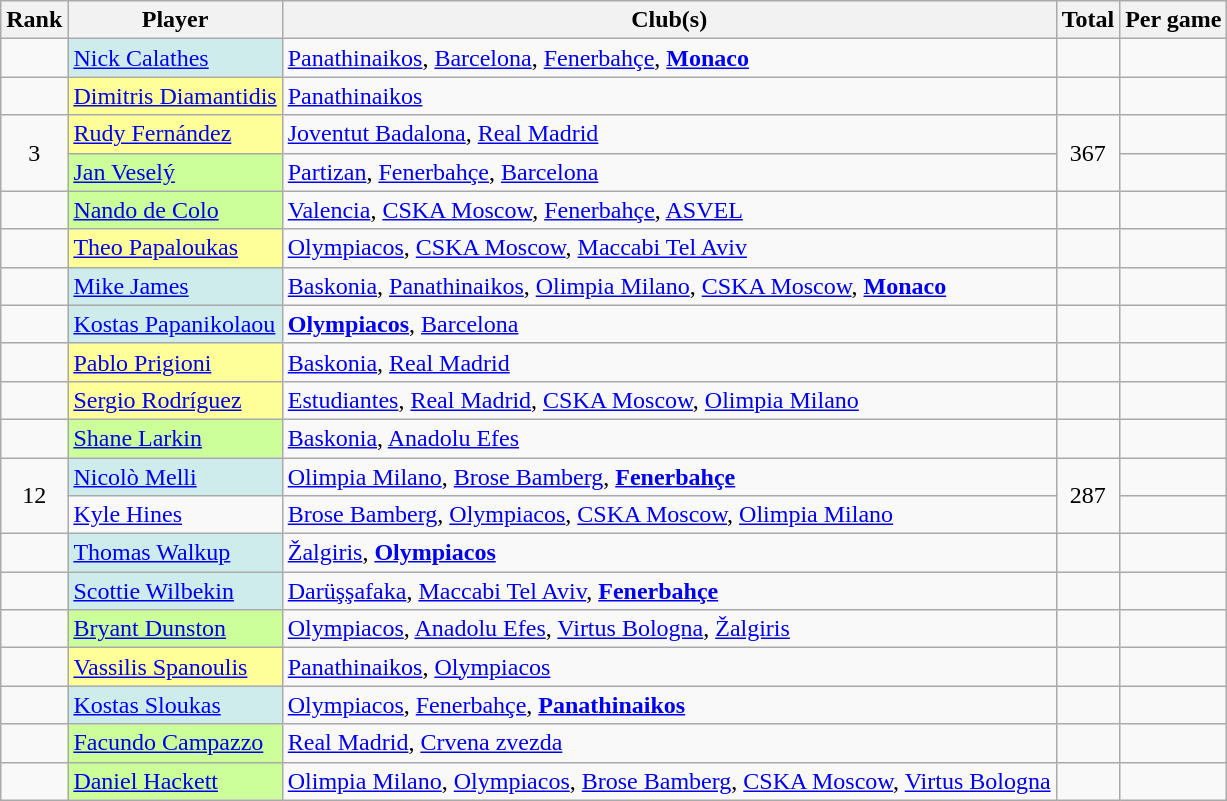<table class="wikitable sortable">
<tr>
<th>Rank</th>
<th>Player</th>
<th>Club(s)</th>
<th>Total</th>
<th>Per game</th>
</tr>
<tr>
<td></td>
<td bgcolor="#CFECEC">  <a href='#'>Nick Calathes</a></td>
<td><a href='#'>Panathinaikos</a>, <a href='#'>Barcelona</a>, <a href='#'>Fenerbahçe</a>, <strong><a href='#'>Monaco</a></strong></td>
<td></td>
<td style="text-align:center;"></td>
</tr>
<tr>
<td></td>
<td bgcolor="#FFFF99"> <a href='#'>Dimitris Diamantidis</a></td>
<td><a href='#'>Panathinaikos</a></td>
<td></td>
<td></td>
</tr>
<tr>
<td rowspan=2 style="text-align:center;">3</td>
<td bgcolor="#FFFF99"> <a href='#'>Rudy Fernández</a></td>
<td><a href='#'>Joventut Badalona</a>, <a href='#'>Real Madrid</a></td>
<td rowspan=2 style="text-align:center;">367</td>
<td></td>
</tr>
<tr>
<td bgcolor="#CCFF99"> <a href='#'>Jan Veselý</a></td>
<td><a href='#'>Partizan</a>, <a href='#'>Fenerbahçe</a>, <a href='#'>Barcelona</a></td>
<td style="text-align:center;"></td>
</tr>
<tr>
<td></td>
<td bgcolor="#CCFF99"> <a href='#'>Nando de Colo</a></td>
<td><a href='#'>Valencia</a>, <a href='#'>CSKA Moscow</a>, <a href='#'>Fenerbahçe</a>, <a href='#'>ASVEL</a></td>
<td></td>
<td style="text-align:center;"></td>
</tr>
<tr>
<td></td>
<td bgcolor="#FFFF99"> <a href='#'>Theo Papaloukas</a></td>
<td><a href='#'>Olympiacos</a>, <a href='#'>CSKA Moscow</a>, <a href='#'>Maccabi Tel Aviv</a></td>
<td></td>
<td></td>
</tr>
<tr>
<td></td>
<td bgcolor="#CFECEC"> <a href='#'>Mike James</a></td>
<td><a href='#'>Baskonia</a>, <a href='#'>Panathinaikos</a>, <a href='#'>Olimpia Milano</a>, <a href='#'>CSKA Moscow</a>, <strong><a href='#'>Monaco</a></strong></td>
<td></td>
<td style="text-align:center;"></td>
</tr>
<tr>
<td></td>
<td bgcolor="#CFECEC"> <a href='#'>Kostas Papanikolaou</a></td>
<td><strong><a href='#'>Olympiacos</a></strong>, <a href='#'>Barcelona</a></td>
<td></td>
<td style="text-align:center;"></td>
</tr>
<tr>
<td></td>
<td bgcolor="#FFFF99">  <a href='#'>Pablo Prigioni</a></td>
<td><a href='#'>Baskonia</a>, <a href='#'>Real Madrid</a></td>
<td></td>
<td></td>
</tr>
<tr>
<td></td>
<td bgcolor="#FFFF99"> <a href='#'>Sergio Rodríguez</a></td>
<td><a href='#'>Estudiantes</a>, <a href='#'>Real Madrid</a>, <a href='#'>CSKA Moscow</a>, <a href='#'>Olimpia Milano</a></td>
<td></td>
<td></td>
</tr>
<tr>
<td></td>
<td bgcolor="#CCFF99">  <a href='#'>Shane Larkin</a></td>
<td><a href='#'>Baskonia</a>, <a href='#'>Anadolu Efes</a></td>
<td></td>
<td style="text-align:center;"></td>
</tr>
<tr>
<td rowspan=2 style="text-align:center;">12</td>
<td bgcolor="#CFECEC"> <a href='#'>Nicolò Melli</a></td>
<td><a href='#'>Olimpia Milano</a>, <a href='#'>Brose Bamberg</a>, <strong><a href='#'>Fenerbahçe</a></strong></td>
<td rowspan=2 style="text-align:center;">287</td>
<td style="text-align:center;"></td>
</tr>
<tr>
<td> <a href='#'>Kyle Hines</a></td>
<td><a href='#'>Brose Bamberg</a>, <a href='#'>Olympiacos</a>, <a href='#'>CSKA Moscow</a>, <a href='#'>Olimpia Milano</a></td>
<td></td>
</tr>
<tr>
<td></td>
<td bgcolor="#CFECEC">  <a href='#'>Thomas Walkup</a></td>
<td><a href='#'>Žalgiris</a>, <strong><a href='#'>Olympiacos</a></strong></td>
<td></td>
<td style="text-align:center;"></td>
</tr>
<tr>
<td></td>
<td bgcolor="#CFECEC">  <a href='#'>Scottie Wilbekin</a></td>
<td><a href='#'>Darüşşafaka</a>, <a href='#'>Maccabi Tel Aviv</a>, <strong><a href='#'>Fenerbahçe</a></strong></td>
<td></td>
<td style="text-align:center;"></td>
</tr>
<tr>
<td></td>
<td bgcolor="#CCFF99">  <a href='#'>Bryant Dunston</a></td>
<td><a href='#'>Olympiacos</a>, <a href='#'>Anadolu Efes</a>, <a href='#'>Virtus Bologna</a>, <a href='#'>Žalgiris</a></td>
<td></td>
<td style="text-align:center;"></td>
</tr>
<tr>
<td></td>
<td bgcolor="#FFFF99"> <a href='#'>Vassilis Spanoulis</a></td>
<td><a href='#'>Panathinaikos</a>, <a href='#'>Olympiacos</a></td>
<td></td>
<td></td>
</tr>
<tr>
<td></td>
<td bgcolor="#CFECEC"> <a href='#'>Kostas Sloukas</a></td>
<td><a href='#'>Olympiacos</a>, <a href='#'>Fenerbahçe</a>, <strong><a href='#'>Panathinaikos</a></strong></td>
<td></td>
<td style="text-align:center;"></td>
</tr>
<tr>
<td></td>
<td bgcolor="#CCFF99"> <a href='#'>Facundo Campazzo</a></td>
<td><a href='#'>Real Madrid</a>, <a href='#'>Crvena zvezda</a></td>
<td></td>
<td style="text-align:center;"></td>
</tr>
<tr>
<td></td>
<td bgcolor="#CCFF99">  <a href='#'>Daniel Hackett</a></td>
<td><a href='#'>Olimpia Milano</a>, <a href='#'>Olympiacos</a>, <a href='#'>Brose Bamberg</a>, <a href='#'>CSKA Moscow</a>, <a href='#'>Virtus Bologna</a></td>
<td></td>
<td style="text-align:center;"></td>
</tr>
</table>
